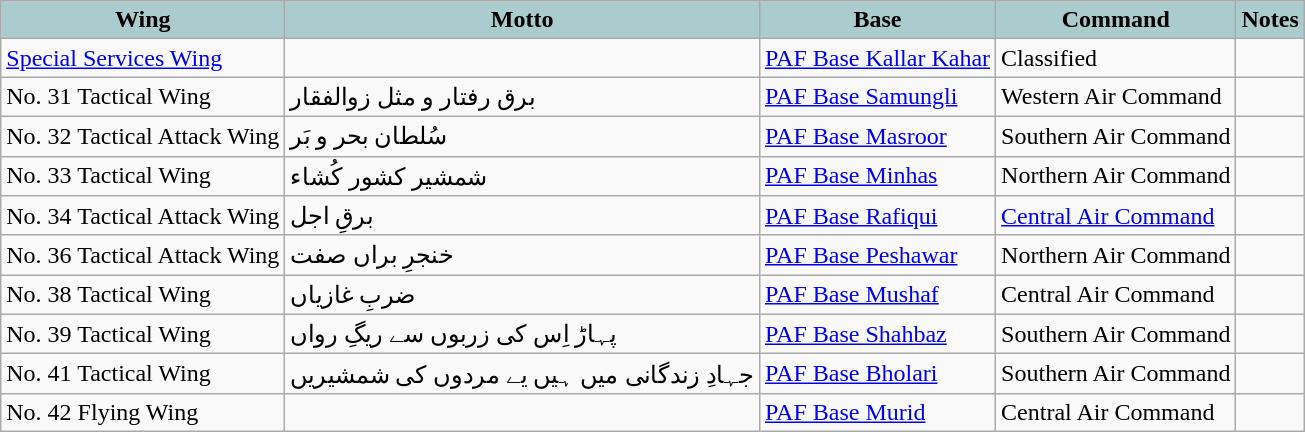<table class="wikitable">
<tr>
<th style="text-align:l center; background:#acc;">Wing</th>
<th style="text-align:center; background:#acc;">Motto</th>
<th style="text-align: center; background:#acc;">Base</th>
<th style="text-align:l center; background:#acc;">Command</th>
<th style="text-align: center; background:#acc;">Notes</th>
</tr>
<tr>
<td><a href='#'>Special Services Wing</a></td>
<td></td>
<td><a href='#'>PAF Base Kallar Kahar</a></td>
<td>Classified</td>
<td></td>
</tr>
<tr>
<td>No. 31 Tactical Wing</td>
<td>برق رفتار و مثل زوالفقار</td>
<td><a href='#'>PAF Base Samungli</a></td>
<td>Western Air Command</td>
<td></td>
</tr>
<tr>
<td>No. 32 Tactical Attack Wing</td>
<td>سُلطان بحر و بَر</td>
<td><a href='#'>PAF Base Masroor</a></td>
<td>Southern Air Command</td>
<td></td>
</tr>
<tr>
<td>No. 33 Tactical Wing</td>
<td>شمشیر کشور کُشاء</td>
<td><a href='#'>PAF Base Minhas</a></td>
<td>Northern Air Command</td>
<td></td>
</tr>
<tr>
<td>No. 34 Tactical Attack Wing</td>
<td>برقِ اجل</td>
<td><a href='#'>PAF Base Rafiqui</a></td>
<td><a href='#'>Central Air Command</a></td>
<td></td>
</tr>
<tr>
<td>No. 36 Tactical Attack Wing</td>
<td>خنجرِ براں صفت</td>
<td><a href='#'>PAF Base Peshawar</a></td>
<td>Northern Air Command</td>
<td></td>
</tr>
<tr>
<td>No. 38 Tactical Wing</td>
<td>ضربِ غازیاں</td>
<td><a href='#'>PAF Base Mushaf</a></td>
<td>Central Air Command</td>
<td></td>
</tr>
<tr>
<td>No. 39 Tactical Wing</td>
<td>پہاڑ اِس کی زربوں سے ریگِ رواں</td>
<td><a href='#'>PAF Base Shahbaz</a></td>
<td>Southern Air Command</td>
<td></td>
</tr>
<tr>
<td>No. 41 Tactical Wing</td>
<td>جہادِ زندگانی میں ہیں یے مردوں کی شمشیریں</td>
<td><a href='#'>PAF Base Bholari</a></td>
<td>Southern Air Command</td>
<td></td>
</tr>
<tr>
<td>No. 42 Flying Wing</td>
<td></td>
<td><a href='#'>PAF Base Murid</a></td>
<td>Central Air Command</td>
<td></td>
</tr>
</table>
